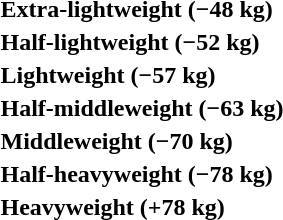<table>
<tr>
<th rowspan=2 style="text-align:left;">Extra-lightweight (−48 kg)</th>
<td rowspan=2></td>
<td rowspan=2></td>
<td></td>
</tr>
<tr>
<td></td>
</tr>
<tr>
<th rowspan=2 style="text-align:left;">Half-lightweight (−52 kg)</th>
<td rowspan=2></td>
<td rowspan=2></td>
<td></td>
</tr>
<tr>
<td></td>
</tr>
<tr>
<th rowspan=2 style="text-align:left;">Lightweight (−57 kg)</th>
<td rowspan=2></td>
<td rowspan=2></td>
<td></td>
</tr>
<tr>
<td></td>
</tr>
<tr>
<th rowspan=2 style="text-align:left;">Half-middleweight (−63 kg)</th>
<td rowspan=2></td>
<td rowspan=2></td>
<td></td>
</tr>
<tr>
<td></td>
</tr>
<tr>
<th rowspan=2 style="text-align:left;">Middleweight (−70 kg)</th>
<td rowspan=2></td>
<td rowspan=2></td>
<td></td>
</tr>
<tr>
<td></td>
</tr>
<tr>
<th rowspan=2 style="text-align:left;">Half-heavyweight (−78 kg)</th>
<td rowspan=2></td>
<td rowspan=2></td>
<td></td>
</tr>
<tr>
<td></td>
</tr>
<tr>
<th rowspan=2 style="text-align:left;">Heavyweight (+78 kg)</th>
<td rowspan=2></td>
<td rowspan=2></td>
<td></td>
</tr>
<tr>
<td></td>
</tr>
</table>
